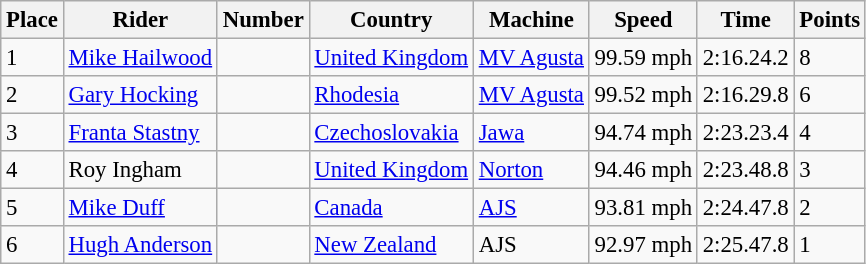<table class="wikitable" style="font-size: 95%;">
<tr>
<th>Place</th>
<th>Rider</th>
<th>Number</th>
<th>Country</th>
<th>Machine</th>
<th>Speed</th>
<th>Time</th>
<th>Points</th>
</tr>
<tr>
<td>1</td>
<td> <a href='#'>Mike Hailwood</a></td>
<td></td>
<td><a href='#'>United Kingdom</a></td>
<td><a href='#'>MV Agusta</a></td>
<td>99.59 mph</td>
<td>2:16.24.2</td>
<td>8</td>
</tr>
<tr>
<td>2</td>
<td> <a href='#'>Gary Hocking</a></td>
<td></td>
<td><a href='#'>Rhodesia</a></td>
<td><a href='#'>MV Agusta</a></td>
<td>99.52 mph</td>
<td>2:16.29.8</td>
<td>6</td>
</tr>
<tr>
<td>3</td>
<td> <a href='#'>Franta Stastny</a></td>
<td></td>
<td><a href='#'>Czechoslovakia</a></td>
<td><a href='#'>Jawa</a></td>
<td>94.74 mph</td>
<td>2:23.23.4</td>
<td>4</td>
</tr>
<tr>
<td>4</td>
<td> Roy Ingham</td>
<td></td>
<td><a href='#'>United Kingdom</a></td>
<td><a href='#'>Norton</a></td>
<td>94.46 mph</td>
<td>2:23.48.8</td>
<td>3</td>
</tr>
<tr>
<td>5</td>
<td> <a href='#'>Mike Duff</a></td>
<td></td>
<td><a href='#'>Canada</a></td>
<td><a href='#'>AJS</a></td>
<td>93.81 mph</td>
<td>2:24.47.8</td>
<td>2</td>
</tr>
<tr>
<td>6</td>
<td> <a href='#'>Hugh Anderson</a></td>
<td></td>
<td><a href='#'>New Zealand</a></td>
<td>AJS</td>
<td>92.97 mph</td>
<td>2:25.47.8</td>
<td>1</td>
</tr>
</table>
